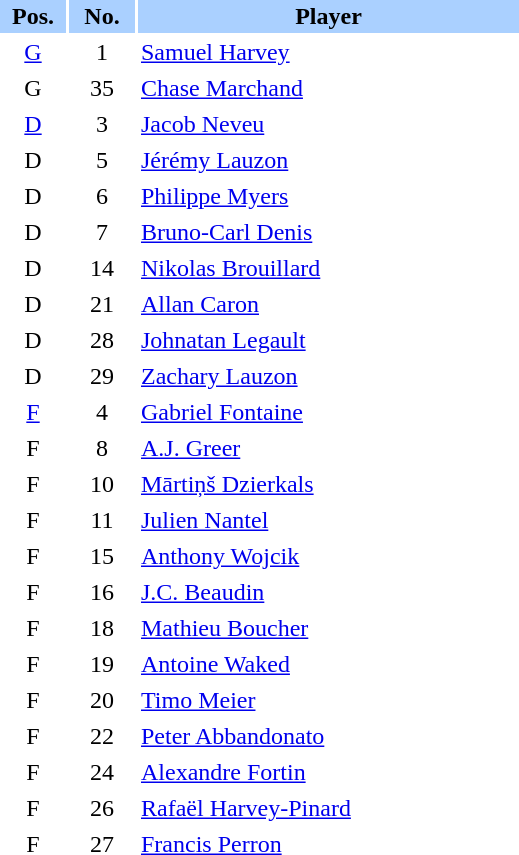<table border="0" cellspacing="2" cellpadding="2">
<tr bgcolor=AAD0FF>
<th width=40>Pos.</th>
<th width=40>No.</th>
<th width=250>Player</th>
</tr>
<tr>
<td style="text-align:center;"><a href='#'>G</a></td>
<td style="text-align:center;">1</td>
<td><a href='#'>Samuel Harvey</a></td>
</tr>
<tr>
<td style="text-align:center;">G</td>
<td style="text-align:center;">35</td>
<td><a href='#'>Chase Marchand</a></td>
</tr>
<tr>
<td style="text-align:center;"><a href='#'>D</a></td>
<td style="text-align:center;">3</td>
<td><a href='#'>Jacob Neveu</a></td>
</tr>
<tr>
<td style="text-align:center;">D</td>
<td style="text-align:center;">5</td>
<td><a href='#'>Jérémy Lauzon</a></td>
</tr>
<tr>
<td style="text-align:center;">D</td>
<td style="text-align:center;">6</td>
<td><a href='#'>Philippe Myers</a></td>
</tr>
<tr>
<td style="text-align:center;">D</td>
<td style="text-align:center;">7</td>
<td><a href='#'>Bruno-Carl Denis</a></td>
</tr>
<tr>
<td style="text-align:center;">D</td>
<td style="text-align:center;">14</td>
<td><a href='#'>Nikolas Brouillard</a></td>
</tr>
<tr>
<td style="text-align:center;">D</td>
<td style="text-align:center;">21</td>
<td><a href='#'>Allan Caron</a></td>
</tr>
<tr>
<td style="text-align:center;">D</td>
<td style="text-align:center;">28</td>
<td><a href='#'>Johnatan Legault</a></td>
</tr>
<tr>
<td style="text-align:center;">D</td>
<td style="text-align:center;">29</td>
<td><a href='#'>Zachary Lauzon</a></td>
</tr>
<tr>
<td style="text-align:center;"><a href='#'>F</a></td>
<td style="text-align:center;">4</td>
<td><a href='#'>Gabriel Fontaine</a></td>
</tr>
<tr>
<td style="text-align:center;">F</td>
<td style="text-align:center;">8</td>
<td><a href='#'>A.J. Greer</a></td>
</tr>
<tr>
<td style="text-align:center;">F</td>
<td style="text-align:center;">10</td>
<td><a href='#'>Mārtiņš Dzierkals</a></td>
</tr>
<tr>
<td style="text-align:center;">F</td>
<td style="text-align:center;">11</td>
<td><a href='#'>Julien Nantel</a></td>
</tr>
<tr>
<td style="text-align:center;">F</td>
<td style="text-align:center;">15</td>
<td><a href='#'>Anthony Wojcik</a></td>
</tr>
<tr>
<td style="text-align:center;">F</td>
<td style="text-align:center;">16</td>
<td><a href='#'>J.C. Beaudin</a></td>
</tr>
<tr>
<td style="text-align:center;">F</td>
<td style="text-align:center;">18</td>
<td><a href='#'>Mathieu Boucher</a></td>
</tr>
<tr>
<td style="text-align:center;">F</td>
<td style="text-align:center;">19</td>
<td><a href='#'>Antoine Waked</a></td>
</tr>
<tr>
<td style="text-align:center;">F</td>
<td style="text-align:center;">20</td>
<td><a href='#'>Timo Meier</a></td>
</tr>
<tr>
<td style="text-align:center;">F</td>
<td style="text-align:center;">22</td>
<td><a href='#'>Peter Abbandonato</a></td>
</tr>
<tr>
<td style="text-align:center;">F</td>
<td style="text-align:center;">24</td>
<td><a href='#'>Alexandre Fortin</a></td>
</tr>
<tr>
<td style="text-align:center;">F</td>
<td style="text-align:center;">26</td>
<td><a href='#'>Rafaël Harvey-Pinard</a></td>
</tr>
<tr>
<td style="text-align:center;">F</td>
<td style="text-align:center;">27</td>
<td><a href='#'>Francis Perron</a></td>
</tr>
</table>
